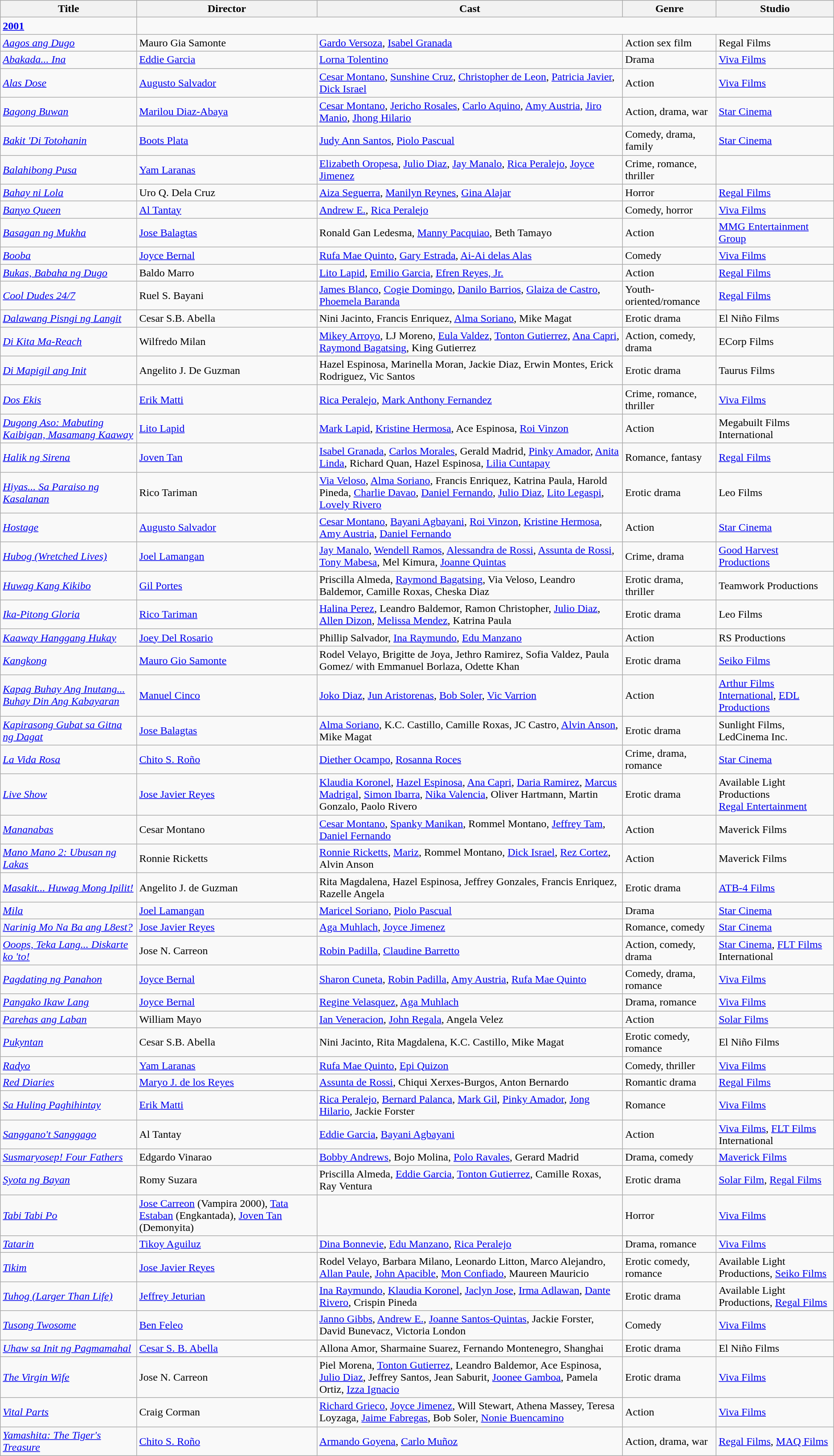<table class="wikitable">
<tr>
<th>Title</th>
<th>Director</th>
<th>Cast</th>
<th>Genre</th>
<th>Studio</th>
</tr>
<tr>
<td><strong><a href='#'>2001</a></strong></td>
</tr>
<tr>
<td><em><a href='#'>Aagos ang Dugo</a></em></td>
<td>Mauro Gia Samonte</td>
<td><a href='#'>Gardo Versoza</a>, <a href='#'>Isabel Granada</a></td>
<td>Action sex film</td>
<td>Regal Films</td>
</tr>
<tr>
<td><em><a href='#'>Abakada... Ina</a></em></td>
<td><a href='#'>Eddie Garcia</a></td>
<td><a href='#'>Lorna Tolentino</a></td>
<td>Drama</td>
<td><a href='#'>Viva Films</a></td>
</tr>
<tr>
<td><em><a href='#'>Alas Dose</a></em></td>
<td><a href='#'>Augusto Salvador</a></td>
<td><a href='#'>Cesar Montano</a>, <a href='#'>Sunshine Cruz</a>, <a href='#'>Christopher de Leon</a>, <a href='#'>Patricia Javier</a>, <a href='#'>Dick Israel</a></td>
<td>Action</td>
<td><a href='#'>Viva Films</a></td>
</tr>
<tr>
<td><em><a href='#'>Bagong Buwan</a></em></td>
<td><a href='#'>Marilou Diaz-Abaya</a></td>
<td><a href='#'>Cesar Montano</a>, <a href='#'>Jericho Rosales</a>, <a href='#'>Carlo Aquino</a>, <a href='#'>Amy Austria</a>, <a href='#'>Jiro Manio</a>, <a href='#'>Jhong Hilario</a></td>
<td>Action, drama, war</td>
<td><a href='#'>Star Cinema</a></td>
</tr>
<tr>
<td><em><a href='#'>Bakit 'Di Totohanin</a></em></td>
<td><a href='#'>Boots Plata</a></td>
<td><a href='#'>Judy Ann Santos</a>, <a href='#'>Piolo Pascual</a></td>
<td>Comedy, drama, family</td>
<td><a href='#'>Star Cinema</a></td>
</tr>
<tr>
<td><em><a href='#'>Balahibong Pusa</a></em></td>
<td><a href='#'>Yam Laranas</a></td>
<td><a href='#'>Elizabeth Oropesa</a>, <a href='#'>Julio Diaz</a>, <a href='#'>Jay Manalo</a>, <a href='#'>Rica Peralejo</a>, <a href='#'>Joyce Jimenez</a></td>
<td>Crime, romance, thriller</td>
<td></td>
</tr>
<tr>
<td><em><a href='#'>Bahay ni Lola</a></em></td>
<td>Uro Q. Dela Cruz</td>
<td><a href='#'>Aiza Seguerra</a>, <a href='#'>Manilyn Reynes</a>, <a href='#'>Gina Alajar</a></td>
<td>Horror</td>
<td><a href='#'>Regal Films</a></td>
</tr>
<tr>
<td><em><a href='#'>Banyo Queen</a></em></td>
<td><a href='#'>Al Tantay</a></td>
<td><a href='#'>Andrew E.</a>, <a href='#'>Rica Peralejo</a></td>
<td>Comedy, horror</td>
<td><a href='#'>Viva Films</a></td>
</tr>
<tr>
<td><em><a href='#'>Basagan ng Mukha</a></em></td>
<td><a href='#'>Jose Balagtas</a></td>
<td>Ronald Gan Ledesma, <a href='#'>Manny Pacquiao</a>, Beth Tamayo</td>
<td>Action</td>
<td><a href='#'>MMG Entertainment Group</a></td>
</tr>
<tr>
<td><em><a href='#'>Booba</a></em></td>
<td><a href='#'>Joyce Bernal</a></td>
<td><a href='#'>Rufa Mae Quinto</a>, <a href='#'>Gary Estrada</a>, <a href='#'>Ai-Ai delas Alas</a></td>
<td>Comedy</td>
<td><a href='#'>Viva Films</a></td>
</tr>
<tr>
<td><em><a href='#'>Bukas, Babaha ng Dugo</a></em></td>
<td>Baldo Marro</td>
<td><a href='#'>Lito Lapid</a>, <a href='#'>Emilio Garcia</a>, <a href='#'>Efren Reyes, Jr.</a></td>
<td>Action</td>
<td><a href='#'>Regal Films</a></td>
</tr>
<tr>
<td><em><a href='#'>Cool Dudes 24/7</a></em></td>
<td>Ruel S. Bayani</td>
<td><a href='#'>James Blanco</a>, <a href='#'>Cogie Domingo</a>, <a href='#'>Danilo Barrios</a>, <a href='#'>Glaiza de Castro</a>, <a href='#'>Phoemela Baranda</a></td>
<td>Youth-oriented/romance</td>
<td><a href='#'>Regal Films</a></td>
</tr>
<tr>
<td><em><a href='#'>Dalawang Pisngi ng Langit</a></em></td>
<td>Cesar S.B. Abella</td>
<td>Nini Jacinto, Francis Enriquez, <a href='#'>Alma Soriano</a>, Mike Magat</td>
<td>Erotic drama</td>
<td>El Niño Films</td>
</tr>
<tr>
<td><em><a href='#'>Di Kita Ma-Reach</a></em></td>
<td>Wilfredo Milan</td>
<td><a href='#'>Mikey Arroyo</a>, LJ Moreno, <a href='#'>Eula Valdez</a>, <a href='#'>Tonton Gutierrez</a>, <a href='#'>Ana Capri</a>, <a href='#'>Raymond Bagatsing</a>, King Gutierrez</td>
<td>Action, comedy, drama</td>
<td>ECorp Films</td>
</tr>
<tr>
<td><em><a href='#'>Di Mapigil ang Init</a></em></td>
<td>Angelito J. De Guzman</td>
<td>Hazel Espinosa, Marinella Moran, Jackie Diaz, Erwin Montes, Erick Rodriguez, Vic Santos</td>
<td>Erotic drama</td>
<td>Taurus Films</td>
</tr>
<tr>
<td><em><a href='#'>Dos Ekis</a></em></td>
<td><a href='#'>Erik Matti</a></td>
<td><a href='#'>Rica Peralejo</a>, <a href='#'>Mark Anthony Fernandez</a></td>
<td>Crime, romance, thriller</td>
<td><a href='#'>Viva Films</a></td>
</tr>
<tr>
<td><em><a href='#'>Dugong Aso: Mabuting Kaibigan, Masamang Kaaway</a></em></td>
<td><a href='#'>Lito Lapid</a></td>
<td><a href='#'>Mark Lapid</a>, <a href='#'>Kristine Hermosa</a>, Ace Espinosa, <a href='#'>Roi Vinzon</a></td>
<td>Action</td>
<td>Megabuilt Films International</td>
</tr>
<tr>
<td><em><a href='#'>Halik ng Sirena</a></em></td>
<td><a href='#'>Joven Tan</a></td>
<td><a href='#'>Isabel Granada</a>, <a href='#'>Carlos Morales</a>, Gerald Madrid, <a href='#'>Pinky Amador</a>, <a href='#'>Anita Linda</a>, Richard Quan, Hazel Espinosa, <a href='#'>Lilia Cuntapay</a></td>
<td>Romance, fantasy</td>
<td><a href='#'>Regal Films</a></td>
</tr>
<tr>
<td><em><a href='#'>Hiyas... Sa Paraiso ng Kasalanan</a></em></td>
<td>Rico Tariman</td>
<td><a href='#'>Via Veloso</a>, <a href='#'>Alma Soriano</a>, Francis Enriquez, Katrina Paula, Harold Pineda, <a href='#'>Charlie Davao</a>, <a href='#'>Daniel Fernando</a>, <a href='#'>Julio Diaz</a>, <a href='#'>Lito Legaspi</a>, <a href='#'>Lovely Rivero</a></td>
<td>Erotic drama</td>
<td>Leo Films</td>
</tr>
<tr>
<td><em><a href='#'>Hostage</a></em></td>
<td><a href='#'>Augusto Salvador</a></td>
<td><a href='#'>Cesar Montano</a>, <a href='#'>Bayani Agbayani</a>, <a href='#'>Roi Vinzon</a>, <a href='#'>Kristine Hermosa</a>, <a href='#'>Amy Austria</a>, <a href='#'>Daniel Fernando</a></td>
<td>Action</td>
<td><a href='#'>Star Cinema</a></td>
</tr>
<tr>
<td><em><a href='#'>Hubog (Wretched Lives)</a></em></td>
<td><a href='#'>Joel Lamangan</a></td>
<td><a href='#'>Jay Manalo</a>, <a href='#'>Wendell Ramos</a>, <a href='#'>Alessandra de Rossi</a>, <a href='#'>Assunta de Rossi</a>, <a href='#'>Tony Mabesa</a>, Mel Kimura, <a href='#'>Joanne Quintas</a></td>
<td>Crime, drama</td>
<td><a href='#'>Good Harvest Productions</a></td>
</tr>
<tr>
<td><em><a href='#'>Huwag Kang Kikibo</a></em></td>
<td><a href='#'>Gil Portes</a></td>
<td>Priscilla Almeda, <a href='#'>Raymond Bagatsing</a>, Via Veloso, Leandro Baldemor, Camille Roxas, Cheska Diaz</td>
<td>Erotic drama, thriller</td>
<td>Teamwork Productions</td>
</tr>
<tr>
<td><em><a href='#'>Ika-Pitong Gloria</a></em></td>
<td><a href='#'>Rico Tariman</a></td>
<td><a href='#'>Halina Perez</a>, Leandro Baldemor, Ramon Christopher, <a href='#'>Julio Diaz</a>, <a href='#'>Allen Dizon</a>, <a href='#'>Melissa Mendez</a>, Katrina Paula</td>
<td>Erotic drama</td>
<td>Leo Films</td>
</tr>
<tr>
<td><em><a href='#'>Kaaway Hanggang Hukay</a></em></td>
<td><a href='#'>Joey Del Rosario</a></td>
<td>Phillip Salvador, <a href='#'>Ina Raymundo</a>, <a href='#'>Edu Manzano</a></td>
<td>Action</td>
<td>RS Productions</td>
</tr>
<tr>
<td><em><a href='#'>Kangkong</a></em></td>
<td><a href='#'>Mauro Gio Samonte</a></td>
<td>Rodel Velayo, Brigitte de Joya, Jethro Ramirez, Sofia Valdez, Paula Gomez/ with Emmanuel Borlaza, Odette Khan</td>
<td>Erotic drama</td>
<td><a href='#'>Seiko Films</a></td>
</tr>
<tr>
<td><em><a href='#'>Kapag Buhay Ang Inutang... Buhay Din Ang Kabayaran</a></em></td>
<td><a href='#'>Manuel Cinco</a></td>
<td><a href='#'>Joko Diaz</a>, <a href='#'>Jun Aristorenas</a>, <a href='#'>Bob Soler</a>, <a href='#'>Vic Varrion</a></td>
<td>Action</td>
<td><a href='#'>Arthur Films International</a>, <a href='#'>EDL Productions</a></td>
</tr>
<tr>
<td><em><a href='#'>Kapirasong Gubat sa Gitna ng Dagat</a></em></td>
<td><a href='#'>Jose Balagtas</a></td>
<td><a href='#'>Alma Soriano</a>, K.C. Castillo, Camille Roxas, JC Castro, <a href='#'>Alvin Anson</a>, Mike Magat</td>
<td>Erotic drama</td>
<td>Sunlight Films, LedCinema Inc.</td>
</tr>
<tr>
<td><em><a href='#'>La Vida Rosa</a></em></td>
<td><a href='#'>Chito S. Roño</a></td>
<td><a href='#'>Diether Ocampo</a>, <a href='#'>Rosanna Roces</a></td>
<td>Crime, drama, romance</td>
<td><a href='#'>Star Cinema</a></td>
</tr>
<tr>
<td><em><a href='#'>Live Show</a></em></td>
<td><a href='#'>Jose Javier Reyes</a></td>
<td><a href='#'>Klaudia Koronel</a>, <a href='#'>Hazel Espinosa</a>, <a href='#'>Ana Capri</a>, <a href='#'>Daria Ramirez</a>, <a href='#'>Marcus Madrigal</a>, <a href='#'>Simon Ibarra</a>, <a href='#'>Nika Valencia</a>, Oliver Hartmann, Martin Gonzalo, Paolo Rivero</td>
<td>Erotic drama</td>
<td>Available Light Productions <br> <a href='#'>Regal Entertainment</a></td>
</tr>
<tr>
<td><em><a href='#'>Mananabas</a></em></td>
<td>Cesar Montano</td>
<td><a href='#'>Cesar Montano</a>, <a href='#'>Spanky Manikan</a>, Rommel Montano, <a href='#'>Jeffrey Tam</a>, <a href='#'>Daniel Fernando</a></td>
<td>Action</td>
<td>Maverick Films</td>
</tr>
<tr>
<td><em><a href='#'>Mano Mano 2: Ubusan ng Lakas</a></em></td>
<td>Ronnie Ricketts</td>
<td><a href='#'>Ronnie Ricketts</a>, <a href='#'>Mariz</a>, Rommel Montano, <a href='#'>Dick Israel</a>, <a href='#'>Rez Cortez</a>, Alvin Anson</td>
<td>Action</td>
<td>Maverick Films</td>
</tr>
<tr>
<td><em><a href='#'>Masakit... Huwag Mong Ipilit!</a></em></td>
<td>Angelito J. de Guzman</td>
<td>Rita Magdalena, Hazel Espinosa, Jeffrey Gonzales, Francis Enriquez, Razelle Angela</td>
<td>Erotic drama</td>
<td><a href='#'>ATB-4 Films</a></td>
</tr>
<tr>
<td><em><a href='#'>Mila</a></em></td>
<td><a href='#'>Joel Lamangan</a></td>
<td><a href='#'>Maricel Soriano</a>, <a href='#'>Piolo Pascual</a></td>
<td>Drama</td>
<td><a href='#'>Star Cinema</a></td>
</tr>
<tr>
<td><em><a href='#'>Narinig Mo Na Ba ang L8est?</a></em></td>
<td><a href='#'>Jose Javier Reyes</a></td>
<td><a href='#'>Aga Muhlach</a>, <a href='#'>Joyce Jimenez</a></td>
<td>Romance, comedy</td>
<td><a href='#'>Star Cinema</a></td>
</tr>
<tr>
<td><em><a href='#'>Ooops, Teka Lang... Diskarte ko 'to!</a></em></td>
<td>Jose N. Carreon</td>
<td><a href='#'>Robin Padilla</a>, <a href='#'>Claudine Barretto</a></td>
<td>Action, comedy, drama</td>
<td><a href='#'>Star Cinema</a>, <a href='#'>FLT Films</a> International</td>
</tr>
<tr>
<td><em><a href='#'>Pagdating ng Panahon</a></em></td>
<td><a href='#'>Joyce Bernal</a></td>
<td><a href='#'>Sharon Cuneta</a>, <a href='#'>Robin Padilla</a>, <a href='#'>Amy Austria</a>, <a href='#'>Rufa Mae Quinto</a></td>
<td>Comedy, drama, romance</td>
<td><a href='#'>Viva Films</a></td>
</tr>
<tr>
<td><em><a href='#'>Pangako Ikaw Lang</a></em></td>
<td><a href='#'>Joyce Bernal</a></td>
<td><a href='#'>Regine Velasquez</a>, <a href='#'>Aga Muhlach</a></td>
<td>Drama, romance</td>
<td><a href='#'>Viva Films</a></td>
</tr>
<tr>
<td><em><a href='#'>Parehas ang Laban</a></em></td>
<td>William Mayo</td>
<td><a href='#'>Ian Veneracion</a>, <a href='#'>John Regala</a>, Angela Velez</td>
<td>Action</td>
<td><a href='#'>Solar Films</a></td>
</tr>
<tr>
<td><em><a href='#'>Pukyntan</a></em></td>
<td>Cesar S.B. Abella</td>
<td>Nini Jacinto, Rita Magdalena, K.C. Castillo, Mike Magat</td>
<td>Erotic comedy, romance</td>
<td>El Niño Films</td>
</tr>
<tr>
<td><em><a href='#'>Radyo</a></em></td>
<td><a href='#'>Yam Laranas</a></td>
<td><a href='#'>Rufa Mae Quinto</a>, <a href='#'>Epi Quizon</a></td>
<td>Comedy, thriller</td>
<td><a href='#'>Viva Films</a></td>
</tr>
<tr>
<td><em><a href='#'>Red Diaries</a></em></td>
<td><a href='#'>Maryo J. de los Reyes</a></td>
<td><a href='#'>Assunta de Rossi</a>, Chiqui Xerxes-Burgos, Anton Bernardo</td>
<td>Romantic drama</td>
<td><a href='#'>Regal Films</a></td>
</tr>
<tr>
<td><em><a href='#'>Sa Huling Paghihintay</a></em></td>
<td><a href='#'>Erik Matti</a></td>
<td><a href='#'>Rica Peralejo</a>, <a href='#'>Bernard Palanca</a>, <a href='#'>Mark Gil</a>, <a href='#'>Pinky Amador</a>, <a href='#'>Jong Hilario</a>, Jackie Forster</td>
<td>Romance</td>
<td><a href='#'>Viva Films</a></td>
</tr>
<tr>
<td><em><a href='#'>Sanggano't Sanggago</a></em></td>
<td>Al Tantay</td>
<td><a href='#'>Eddie Garcia</a>, <a href='#'>Bayani Agbayani</a></td>
<td>Action</td>
<td><a href='#'>Viva Films</a>, <a href='#'>FLT Films</a> International</td>
</tr>
<tr>
<td><em><a href='#'>Susmaryosep! Four Fathers</a></em></td>
<td>Edgardo Vinarao</td>
<td><a href='#'>Bobby Andrews</a>, Bojo Molina, <a href='#'>Polo Ravales</a>, Gerard Madrid</td>
<td>Drama, comedy</td>
<td><a href='#'>Maverick Films</a></td>
</tr>
<tr>
<td><em><a href='#'>Syota ng Bayan</a></em></td>
<td>Romy Suzara</td>
<td>Priscilla Almeda, <a href='#'>Eddie Garcia</a>, <a href='#'>Tonton Gutierrez</a>, Camille Roxas, Ray Ventura</td>
<td>Erotic drama</td>
<td><a href='#'>Solar Film</a>, <a href='#'>Regal Films</a></td>
</tr>
<tr>
<td><em><a href='#'>Tabi Tabi Po</a></em></td>
<td><a href='#'>Jose Carreon</a> (Vampira 2000), <a href='#'>Tata Estaban</a> (Engkantada), <a href='#'>Joven Tan</a> (Demonyita)</td>
<td></td>
<td>Horror</td>
<td><a href='#'>Viva Films</a></td>
</tr>
<tr>
<td><em><a href='#'>Tatarin</a></em></td>
<td><a href='#'>Tikoy Aguiluz</a></td>
<td><a href='#'>Dina Bonnevie</a>, <a href='#'>Edu Manzano</a>, <a href='#'>Rica Peralejo</a></td>
<td>Drama, romance</td>
<td><a href='#'>Viva Films</a></td>
</tr>
<tr>
<td><em><a href='#'>Tikim</a></em></td>
<td><a href='#'>Jose Javier Reyes</a></td>
<td>Rodel Velayo, Barbara Milano, Leonardo Litton, Marco Alejandro, <a href='#'>Allan Paule</a>, <a href='#'>John Apacible</a>, <a href='#'>Mon Confiado</a>, Maureen Mauricio</td>
<td>Erotic comedy, romance</td>
<td>Available Light Productions, <a href='#'>Seiko Films</a></td>
</tr>
<tr>
<td><em><a href='#'>Tuhog (Larger Than Life)</a></em></td>
<td><a href='#'>Jeffrey Jeturian</a></td>
<td><a href='#'>Ina Raymundo</a>, <a href='#'>Klaudia Koronel</a>, <a href='#'>Jaclyn Jose</a>, <a href='#'>Irma Adlawan</a>, <a href='#'>Dante Rivero</a>, Crispin Pineda</td>
<td>Erotic drama</td>
<td>Available Light Productions, <a href='#'>Regal Films</a></td>
</tr>
<tr>
<td><em><a href='#'>Tusong Twosome</a></em></td>
<td><a href='#'>Ben Feleo</a></td>
<td><a href='#'>Janno Gibbs</a>, <a href='#'>Andrew E.</a>, <a href='#'>Joanne Santos-Quintas</a>, Jackie Forster, David Bunevacz, Victoria London</td>
<td>Comedy</td>
<td><a href='#'>Viva Films</a></td>
</tr>
<tr>
<td><em><a href='#'>Uhaw sa Init ng Pagmamahal</a></em></td>
<td><a href='#'>Cesar S. B. Abella</a></td>
<td>Allona Amor, Sharmaine Suarez, Fernando Montenegro, Shanghai</td>
<td>Erotic drama</td>
<td>El Niño Films</td>
</tr>
<tr>
<td><em><a href='#'>The Virgin Wife</a></em></td>
<td>Jose N. Carreon</td>
<td>Piel Morena, <a href='#'>Tonton Gutierrez</a>, Leandro Baldemor, Ace Espinosa, <a href='#'>Julio Diaz</a>, Jeffrey Santos, Jean Saburit, <a href='#'>Joonee Gamboa</a>, Pamela Ortiz, <a href='#'>Izza Ignacio</a></td>
<td>Erotic drama</td>
<td><a href='#'>Viva Films</a></td>
</tr>
<tr>
<td><em><a href='#'>Vital Parts</a></em></td>
<td>Craig Corman</td>
<td><a href='#'>Richard Grieco</a>, <a href='#'>Joyce Jimenez</a>, Will Stewart, Athena Massey, Teresa Loyzaga, <a href='#'>Jaime Fabregas</a>, Bob Soler, <a href='#'>Nonie Buencamino</a></td>
<td>Action</td>
<td><a href='#'>Viva Films</a></td>
</tr>
<tr>
<td><em><a href='#'>Yamashita: The Tiger's Treasure</a></em></td>
<td><a href='#'>Chito S. Roño</a></td>
<td><a href='#'>Armando Goyena</a>, <a href='#'>Carlo Muñoz</a></td>
<td>Action, drama, war</td>
<td><a href='#'>Regal Films</a>, <a href='#'>MAQ Films</a></td>
</tr>
</table>
